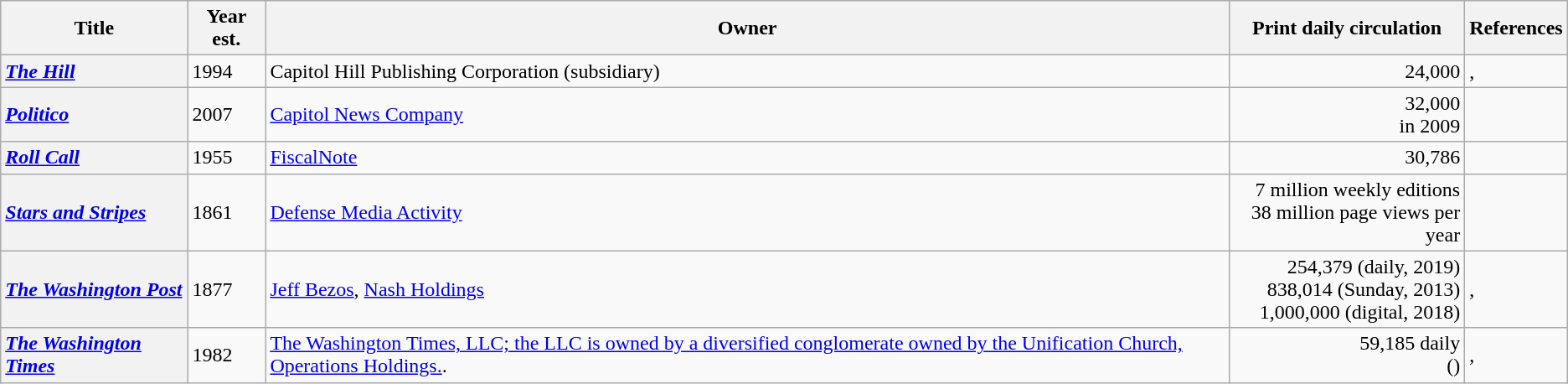<table class="wikitable sortable plainrowheaders" summary="Current daily newspapers in Washington, D.C.">
<tr>
<th>Title</th>
<th>Year est.</th>
<th>Owner</th>
<th>Print daily circulation</th>
<th>References</th>
</tr>
<tr>
<th scope="row" style="text-align: left" data-sort-value="Hill"><em><a href='#'>The Hill</a></em></th>
<td>1994</td>
<td>Capitol Hill Publishing Corporation (subsidiary)</td>
<td style="text-align: right">24,000<br></td>
<td>, </td>
</tr>
<tr>
<th scope="row" style="text-align: left"><em><a href='#'>Politico</a></em></th>
<td>2007</td>
<td><a href='#'>Capitol News Company</a></td>
<td style="text-align: right">32,000<br>in 2009</td>
<td></td>
</tr>
<tr>
<th scope="row" style="text-align: left"><em><a href='#'>Roll Call</a></em></th>
<td>1955</td>
<td><a href='#'>FiscalNote</a></td>
<td style="text-align: right">30,786</td>
<td></td>
</tr>
<tr>
<th scope="row" style="text-align: left"><em><a href='#'>Stars and Stripes</a></em></th>
<td>1861</td>
<td><a href='#'>Defense Media Activity</a></td>
<td style="text-align: right">7 million weekly editions<br>38 million page views per year</td>
<td></td>
</tr>
<tr>
<th scope="row" style="text-align: left" data-sort-value="Washington Post"><em><a href='#'>The Washington Post</a></em></th>
<td>1877</td>
<td><a href='#'>Jeff Bezos</a>, <a href='#'>Nash Holdings</a></td>
<td style="text-align: right">254,379 (daily, 2019)<br>838,014 (Sunday, 2013)<br>1,000,000 (digital, 2018)</td>
<td>, </td>
</tr>
<tr>
<th scope="row" style="text-align: left" data-sort-value="Washington Times"><em><a href='#'>The Washington Times</a></em></th>
<td>1982</td>
<td><a href='#'>The Washington Times, LLC; the LLC is owned by a diversified conglomerate owned by the Unification Church, Operations Holdings.</a>.</td>
<td style="text-align: right">59,185 daily<br>()</td>
<td>, </td>
</tr>
</table>
